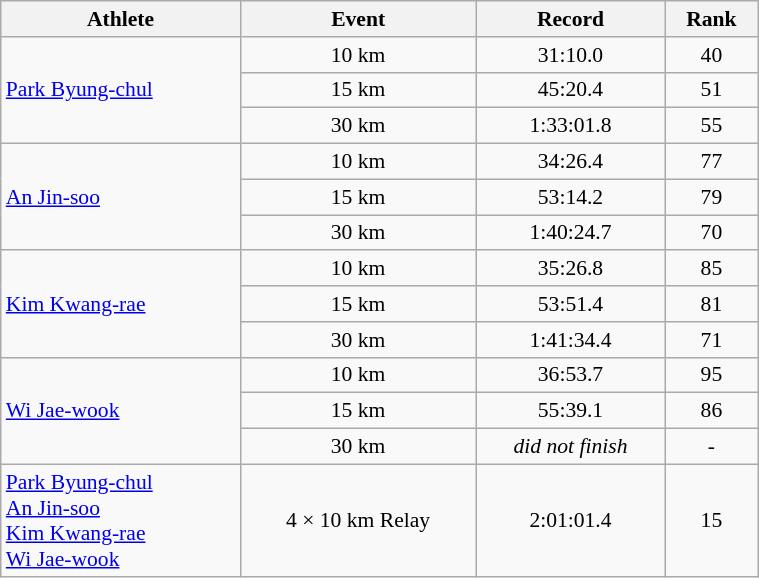<table class=wikitable style="font-size:90%; text-align:center; width:40%">
<tr>
<th>Athlete</th>
<th>Event</th>
<th>Record</th>
<th>Rank</th>
</tr>
<tr>
<td rowspan=3 align=left><a href='#'>Park Byung-chul</a></td>
<td>10 km</td>
<td>31:10.0</td>
<td>40</td>
</tr>
<tr>
<td>15 km</td>
<td>45:20.4</td>
<td>51</td>
</tr>
<tr>
<td>30 km</td>
<td>1:33:01.8</td>
<td>55</td>
</tr>
<tr>
<td rowspan=3 align=left><a href='#'>An Jin-soo</a></td>
<td>10 km</td>
<td>34:26.4</td>
<td>77</td>
</tr>
<tr>
<td>15 km</td>
<td>53:14.2</td>
<td>79</td>
</tr>
<tr>
<td>30 km</td>
<td>1:40:24.7</td>
<td>70</td>
</tr>
<tr>
<td rowspan=3 align=left><a href='#'>Kim Kwang-rae</a></td>
<td>10 km</td>
<td>35:26.8</td>
<td>85</td>
</tr>
<tr>
<td>15 km</td>
<td>53:51.4</td>
<td>81</td>
</tr>
<tr>
<td>30 km</td>
<td>1:41:34.4</td>
<td>71</td>
</tr>
<tr>
<td rowspan=3 align=left><a href='#'>Wi Jae-wook</a></td>
<td>10 km</td>
<td>36:53.7</td>
<td>95</td>
</tr>
<tr>
<td>15 km</td>
<td>55:39.1</td>
<td>86</td>
</tr>
<tr>
<td>30 km</td>
<td><em>did not finish</em></td>
<td>-</td>
</tr>
<tr>
<td align=left><a href='#'>Park Byung-chul</a><br><a href='#'>An Jin-soo</a> <br> <a href='#'>Kim Kwang-rae</a> <br> <a href='#'>Wi Jae-wook</a></td>
<td>4 × 10 km Relay</td>
<td>2:01:01.4</td>
<td>15</td>
</tr>
</table>
